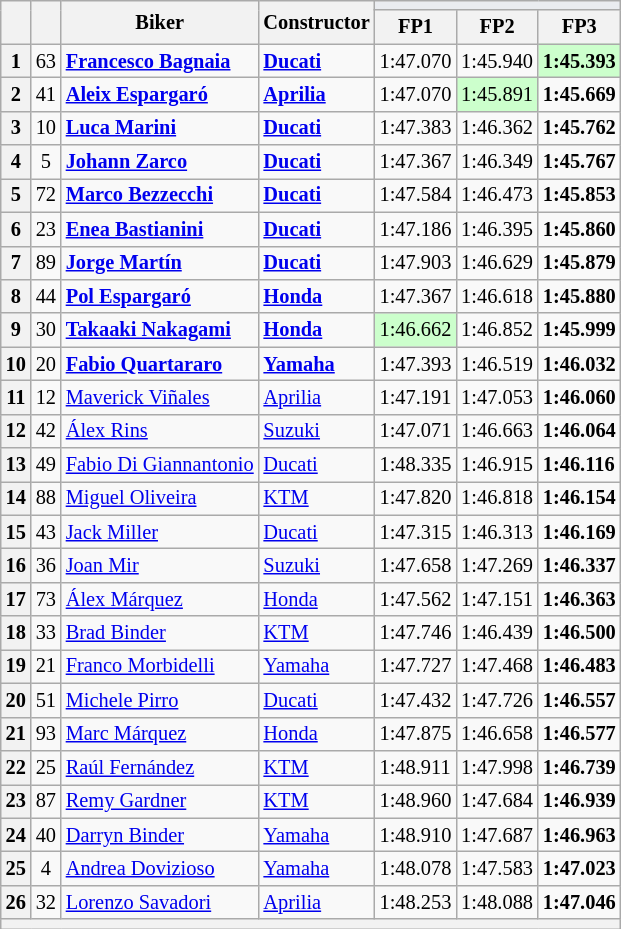<table class="wikitable sortable" style="font-size: 85%;">
<tr>
<th rowspan="2"></th>
<th rowspan="2"></th>
<th rowspan="2">Biker</th>
<th rowspan="2">Constructor</th>
<th colspan="3" style="background:#eaecf0; text-align:center;"></th>
</tr>
<tr>
<th scope="col">FP1</th>
<th scope="col">FP2</th>
<th scope="col">FP3</th>
</tr>
<tr>
<th scope="row">1</th>
<td align="center">63</td>
<td><strong> <a href='#'>Francesco Bagnaia</a></strong></td>
<td><strong><a href='#'>Ducati</a></strong></td>
<td>1:47.070</td>
<td>1:45.940</td>
<td style="background:#ccffcc;"><strong>1:45.393</strong></td>
</tr>
<tr>
<th scope="row">2</th>
<td align="center">41</td>
<td><strong> <a href='#'>Aleix Espargaró</a></strong></td>
<td><strong><a href='#'>Aprilia</a></strong></td>
<td>1:47.070</td>
<td style="background:#ccffcc;">1:45.891</td>
<td><strong>1:45.669</strong></td>
</tr>
<tr>
<th scope="row">3</th>
<td align="center">10</td>
<td><strong> <a href='#'>Luca Marini</a></strong></td>
<td><strong><a href='#'>Ducati</a></strong></td>
<td>1:47.383</td>
<td>1:46.362</td>
<td><strong>1:45.762</strong></td>
</tr>
<tr>
<th scope="row">4</th>
<td align="center">5</td>
<td><strong> <a href='#'>Johann Zarco</a></strong></td>
<td><strong><a href='#'>Ducati</a></strong></td>
<td>1:47.367</td>
<td>1:46.349</td>
<td><strong>1:45.767</strong></td>
</tr>
<tr>
<th scope="row">5</th>
<td align="center">72</td>
<td><strong> <a href='#'>Marco Bezzecchi</a></strong></td>
<td><strong><a href='#'>Ducati</a></strong></td>
<td>1:47.584</td>
<td>1:46.473</td>
<td><strong>1:45.853</strong></td>
</tr>
<tr>
<th scope="row">6</th>
<td align="center">23</td>
<td><strong> <a href='#'>Enea Bastianini</a></strong></td>
<td><strong><a href='#'>Ducati</a></strong></td>
<td>1:47.186</td>
<td>1:46.395</td>
<td><strong>1:45.860</strong></td>
</tr>
<tr>
<th scope="row">7</th>
<td align="center">89</td>
<td><strong> <a href='#'>Jorge Martín</a></strong></td>
<td><strong><a href='#'>Ducati</a></strong></td>
<td>1:47.903</td>
<td>1:46.629</td>
<td><strong>1:45.879</strong></td>
</tr>
<tr>
<th scope="row">8</th>
<td align="center">44</td>
<td><strong> <a href='#'>Pol Espargaró</a></strong></td>
<td><strong><a href='#'>Honda</a></strong></td>
<td>1:47.367</td>
<td>1:46.618</td>
<td><strong>1:45.880</strong></td>
</tr>
<tr>
<th scope="row">9</th>
<td align="center">30</td>
<td><strong> <a href='#'>Takaaki Nakagami</a></strong></td>
<td><strong><a href='#'>Honda</a></strong></td>
<td style="background:#ccffcc;">1:46.662</td>
<td>1:46.852</td>
<td><strong>1:45.999</strong></td>
</tr>
<tr>
<th scope="row">10</th>
<td align="center">20</td>
<td><strong> <a href='#'>Fabio Quartararo</a></strong></td>
<td><strong><a href='#'>Yamaha</a></strong></td>
<td>1:47.393</td>
<td>1:46.519</td>
<td><strong>1:46.032</strong></td>
</tr>
<tr>
<th scope="row">11</th>
<td align="center">12</td>
<td> <a href='#'>Maverick Viñales</a></td>
<td><a href='#'>Aprilia</a></td>
<td>1:47.191</td>
<td>1:47.053</td>
<td><strong>1:46.060</strong></td>
</tr>
<tr>
<th scope="row">12</th>
<td align="center">42</td>
<td> <a href='#'>Álex Rins</a></td>
<td><a href='#'>Suzuki</a></td>
<td>1:47.071</td>
<td>1:46.663</td>
<td><strong>1:46.064</strong></td>
</tr>
<tr>
<th scope="row">13</th>
<td align="center">49</td>
<td> <a href='#'>Fabio Di Giannantonio</a></td>
<td><a href='#'>Ducati</a></td>
<td>1:48.335</td>
<td>1:46.915</td>
<td><strong>1:46.116</strong></td>
</tr>
<tr>
<th scope="row">14</th>
<td align="center">88</td>
<td> <a href='#'>Miguel Oliveira</a></td>
<td><a href='#'>KTM</a></td>
<td>1:47.820</td>
<td>1:46.818</td>
<td><strong>1:46.154</strong></td>
</tr>
<tr>
<th scope="row">15</th>
<td align="center">43</td>
<td> <a href='#'>Jack Miller</a></td>
<td><a href='#'>Ducati</a></td>
<td>1:47.315</td>
<td>1:46.313</td>
<td><strong>1:46.169</strong></td>
</tr>
<tr>
<th scope="row">16</th>
<td align="center">36</td>
<td> <a href='#'>Joan Mir</a></td>
<td><a href='#'>Suzuki</a></td>
<td>1:47.658</td>
<td>1:47.269</td>
<td><strong>1:46.337</strong></td>
</tr>
<tr>
<th scope="row">17</th>
<td align="center">73</td>
<td> <a href='#'>Álex Márquez</a></td>
<td><a href='#'>Honda</a></td>
<td>1:47.562</td>
<td>1:47.151</td>
<td><strong>1:46.363</strong></td>
</tr>
<tr>
<th scope="row">18</th>
<td align="center">33</td>
<td> <a href='#'>Brad Binder</a></td>
<td><a href='#'>KTM</a></td>
<td>1:47.746</td>
<td>1:46.439</td>
<td><strong>1:46.500</strong></td>
</tr>
<tr>
<th scope="row">19</th>
<td align="center">21</td>
<td> <a href='#'>Franco Morbidelli</a></td>
<td><a href='#'>Yamaha</a></td>
<td>1:47.727</td>
<td>1:47.468</td>
<td><strong>1:46.483</strong></td>
</tr>
<tr>
<th scope="row">20</th>
<td align="center">51</td>
<td> <a href='#'>Michele Pirro</a></td>
<td><a href='#'>Ducati</a></td>
<td>1:47.432</td>
<td>1:47.726</td>
<td><strong>1:46.557</strong></td>
</tr>
<tr>
<th scope="row">21</th>
<td align="center">93</td>
<td> <a href='#'>Marc Márquez</a></td>
<td><a href='#'>Honda</a></td>
<td>1:47.875</td>
<td>1:46.658</td>
<td><strong>1:46.577</strong></td>
</tr>
<tr>
<th scope="row">22</th>
<td align="center">25</td>
<td> <a href='#'>Raúl Fernández</a></td>
<td><a href='#'>KTM</a></td>
<td>1:48.911</td>
<td>1:47.998</td>
<td><strong>1:46.739</strong></td>
</tr>
<tr>
<th scope="row">23</th>
<td align="center">87</td>
<td> <a href='#'>Remy Gardner</a></td>
<td><a href='#'>KTM</a></td>
<td>1:48.960</td>
<td>1:47.684</td>
<td><strong>1:46.939</strong></td>
</tr>
<tr>
<th scope="row">24</th>
<td align="center">40</td>
<td> <a href='#'>Darryn Binder</a></td>
<td><a href='#'>Yamaha</a></td>
<td>1:48.910</td>
<td>1:47.687</td>
<td><strong>1:46.963</strong></td>
</tr>
<tr>
<th scope="row">25</th>
<td align="center">4</td>
<td> <a href='#'>Andrea Dovizioso</a></td>
<td><a href='#'>Yamaha</a></td>
<td>1:48.078</td>
<td>1:47.583</td>
<td><strong>1:47.023</strong></td>
</tr>
<tr>
<th scope="row">26</th>
<td align="center">32</td>
<td> <a href='#'>Lorenzo Savadori</a></td>
<td><a href='#'>Aprilia</a></td>
<td>1:48.253</td>
<td>1:48.088</td>
<td><strong>1:47.046</strong></td>
</tr>
<tr>
<th colspan="7"></th>
</tr>
</table>
